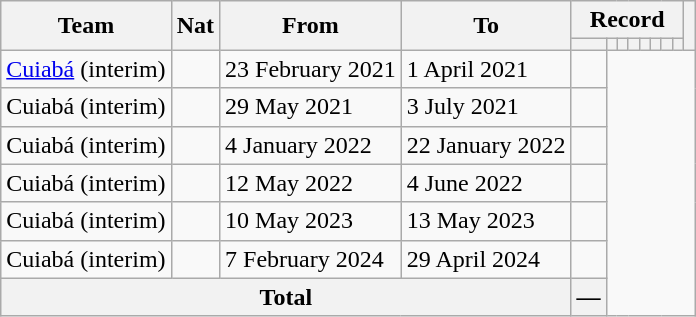<table class="wikitable" style="text-align: center">
<tr>
<th rowspan="2">Team</th>
<th rowspan="2">Nat</th>
<th rowspan="2">From</th>
<th rowspan="2">To</th>
<th colspan="8">Record</th>
<th rowspan=2></th>
</tr>
<tr>
<th></th>
<th></th>
<th></th>
<th></th>
<th></th>
<th></th>
<th></th>
<th></th>
</tr>
<tr>
<td align=left><a href='#'>Cuiabá</a> (interim)</td>
<td></td>
<td align=left>23 February 2021</td>
<td align=left>1 April 2021<br></td>
<td></td>
</tr>
<tr>
<td align=left>Cuiabá (interim)</td>
<td></td>
<td align=left>29 May 2021</td>
<td align=left>3 July 2021<br></td>
<td></td>
</tr>
<tr>
<td align=left>Cuiabá (interim)</td>
<td></td>
<td align=left>4 January 2022</td>
<td align=left>22 January 2022<br></td>
<td></td>
</tr>
<tr>
<td align=left>Cuiabá (interim)</td>
<td></td>
<td align=left>12 May 2022</td>
<td align=left>4 June 2022<br></td>
<td></td>
</tr>
<tr>
<td align=left>Cuiabá (interim)</td>
<td></td>
<td align=left>10 May 2023</td>
<td align=left>13 May 2023<br></td>
<td></td>
</tr>
<tr>
<td align=left>Cuiabá (interim)</td>
<td></td>
<td align=left>7 February 2024</td>
<td align=left>29 April 2024<br></td>
<td></td>
</tr>
<tr>
<th colspan="4">Total<br></th>
<th>—</th>
</tr>
</table>
